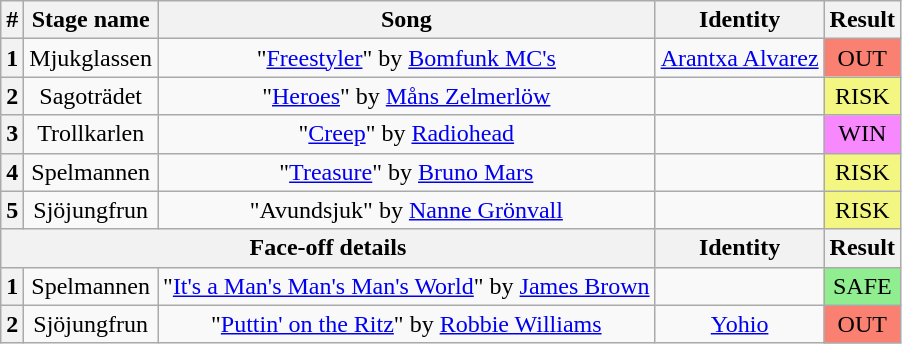<table class="wikitable plainrowheaders" style="text-align: center;">
<tr>
<th>#</th>
<th>Stage name</th>
<th>Song</th>
<th>Identity</th>
<th>Result</th>
</tr>
<tr>
<th>1</th>
<td>Mjukglassen</td>
<td>"<a href='#'>Freestyler</a>" by <a href='#'>Bomfunk MC's</a></td>
<td><a href='#'>Arantxa Alvarez</a></td>
<td bgcolor=salmon>OUT</td>
</tr>
<tr>
<th>2</th>
<td>Sagoträdet</td>
<td>"<a href='#'>Heroes</a>" by <a href='#'>Måns Zelmerlöw</a></td>
<td></td>
<td colspan=2 bgcolor=#F3F781>RISK</td>
</tr>
<tr>
<th>3</th>
<td>Trollkarlen</td>
<td>"<a href='#'>Creep</a>" by <a href='#'>Radiohead</a></td>
<td></td>
<td colspan="2" bgcolor="F888FD">WIN</td>
</tr>
<tr>
<th>4</th>
<td>Spelmannen</td>
<td>"<a href='#'>Treasure</a>" by <a href='#'>Bruno Mars</a></td>
<td></td>
<td colspan=2 bgcolor=#F3F781>RISK</td>
</tr>
<tr>
<th>5</th>
<td>Sjöjungfrun</td>
<td>"Avundsjuk" by <a href='#'>Nanne Grönvall</a></td>
<td></td>
<td colspan=2 bgcolor=#F3F781>RISK</td>
</tr>
<tr>
<th colspan="3">Face-off details</th>
<th>Identity</th>
<th>Result</th>
</tr>
<tr>
<th>1</th>
<td>Spelmannen</td>
<td>"<a href='#'>It's a Man's Man's Man's World</a>" by <a href='#'>James Brown</a></td>
<td></td>
<td bgcolor=lightgreen>SAFE</td>
</tr>
<tr>
<th>2</th>
<td>Sjöjungfrun</td>
<td>"<a href='#'>Puttin' on the Ritz</a>" by <a href='#'>Robbie Williams</a></td>
<td><a href='#'>Yohio</a></td>
<td bgcolor=salmon>OUT</td>
</tr>
</table>
